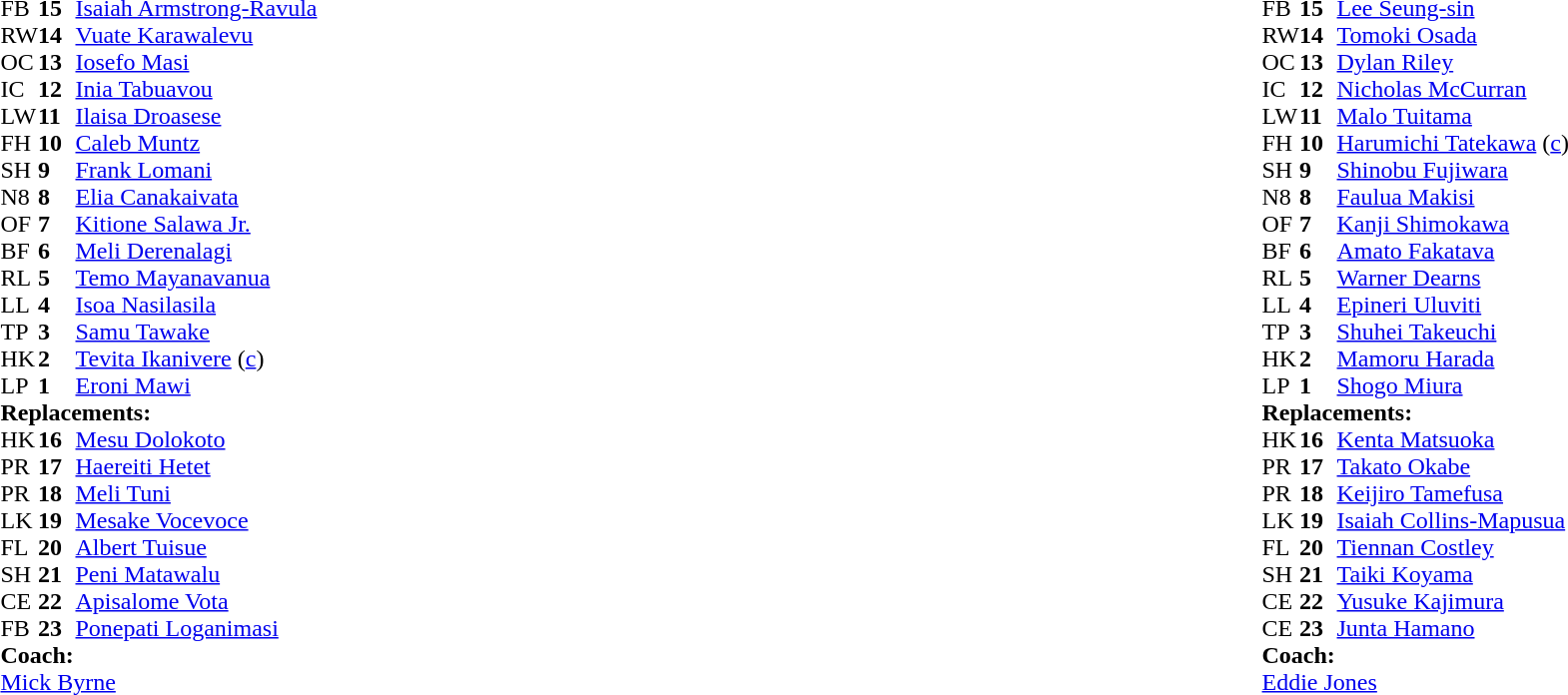<table style="width:100%">
<tr>
<td style="vertical-align:top;width:50%"><br><table cellspacing="0" cellpadding="0">
<tr>
<th width="25"></th>
<th width="25"></th>
</tr>
<tr>
<td>FB</td>
<td><strong>15</strong></td>
<td><a href='#'>Isaiah Armstrong-Ravula</a></td>
</tr>
<tr>
<td>RW</td>
<td><strong>14</strong></td>
<td><a href='#'>Vuate Karawalevu</a></td>
</tr>
<tr>
<td>OC</td>
<td><strong>13</strong></td>
<td><a href='#'>Iosefo Masi</a></td>
<td></td>
<td></td>
</tr>
<tr>
<td>IC</td>
<td><strong>12</strong></td>
<td><a href='#'>Inia Tabuavou</a></td>
</tr>
<tr>
<td>LW</td>
<td><strong>11</strong></td>
<td><a href='#'>Ilaisa Droasese</a></td>
<td></td>
<td></td>
</tr>
<tr>
<td>FH</td>
<td><strong>10</strong></td>
<td><a href='#'>Caleb Muntz</a></td>
</tr>
<tr>
<td>SH</td>
<td><strong>9</strong></td>
<td><a href='#'>Frank Lomani</a></td>
</tr>
<tr>
<td>N8</td>
<td><strong>8</strong></td>
<td><a href='#'>Elia Canakaivata</a></td>
<td></td>
<td></td>
</tr>
<tr>
<td>OF</td>
<td><strong>7</strong></td>
<td><a href='#'>Kitione Salawa Jr.</a></td>
<td></td>
<td></td>
</tr>
<tr>
<td>BF</td>
<td><strong>6</strong></td>
<td><a href='#'>Meli Derenalagi</a></td>
<td></td>
<td></td>
</tr>
<tr>
<td>RL</td>
<td><strong>5</strong></td>
<td><a href='#'>Temo Mayanavanua</a></td>
<td></td>
<td></td>
</tr>
<tr>
<td>LL</td>
<td><strong>4</strong></td>
<td><a href='#'>Isoa Nasilasila</a></td>
</tr>
<tr>
<td>TP</td>
<td><strong>3</strong></td>
<td><a href='#'>Samu Tawake</a></td>
<td></td>
<td></td>
</tr>
<tr>
<td>HK</td>
<td><strong>2</strong></td>
<td><a href='#'>Tevita Ikanivere</a> (<a href='#'>c</a>)</td>
</tr>
<tr>
<td>LP</td>
<td><strong>1</strong></td>
<td><a href='#'>Eroni Mawi</a></td>
<td></td>
<td></td>
</tr>
<tr>
<td colspan=3><strong>Replacements:</strong></td>
</tr>
<tr>
<td>HK</td>
<td><strong>16</strong></td>
<td><a href='#'>Mesu Dolokoto</a></td>
</tr>
<tr>
<td>PR</td>
<td><strong>17</strong></td>
<td><a href='#'>Haereiti Hetet</a></td>
</tr>
<tr>
<td>PR</td>
<td><strong>18</strong></td>
<td><a href='#'>Meli Tuni</a></td>
</tr>
<tr>
<td>LK</td>
<td><strong>19</strong></td>
<td><a href='#'>Mesake Vocevoce</a></td>
<td></td>
<td></td>
</tr>
<tr>
<td>FL</td>
<td><strong>20</strong></td>
<td><a href='#'>Albert Tuisue</a></td>
<td></td>
<td></td>
<td></td>
</tr>
<tr>
<td>SH</td>
<td><strong>21</strong></td>
<td><a href='#'>Peni Matawalu</a></td>
</tr>
<tr>
<td>CE</td>
<td><strong>22</strong></td>
<td><a href='#'>Apisalome Vota</a></td>
<td></td>
<td></td>
</tr>
<tr>
<td>FB</td>
<td><strong>23</strong></td>
<td><a href='#'>Ponepati Loganimasi</a></td>
<td></td>
<td></td>
</tr>
<tr>
<td colspan=3><strong>Coach:</strong></td>
</tr>
<tr>
<td colspan="4"> <a href='#'>Mick Byrne</a></td>
</tr>
<tr>
</tr>
</table>
</td>
<td style="vertical-align:top;width:50%"><br><table cellspacing="0" cellpadding="0" align="center">
<tr>
<th width="25"></th>
<th width="25"></th>
</tr>
<tr>
<td>FB</td>
<td><strong>15</strong></td>
<td><a href='#'>Lee Seung-sin</a></td>
</tr>
<tr>
<td>RW</td>
<td><strong>14</strong></td>
<td><a href='#'>Tomoki Osada</a></td>
</tr>
<tr>
<td>OC</td>
<td><strong>13</strong></td>
<td><a href='#'>Dylan Riley</a></td>
</tr>
<tr>
<td>IC</td>
<td><strong>12</strong></td>
<td><a href='#'>Nicholas McCurran</a></td>
<td></td>
<td></td>
</tr>
<tr>
<td>LW</td>
<td><strong>11</strong></td>
<td><a href='#'>Malo Tuitama</a></td>
</tr>
<tr>
<td>FH</td>
<td><strong>10</strong></td>
<td><a href='#'>Harumichi Tatekawa</a> (<a href='#'>c</a>)</td>
<td></td>
<td></td>
</tr>
<tr>
<td>SH</td>
<td><strong>9</strong></td>
<td><a href='#'>Shinobu Fujiwara</a></td>
<td></td>
<td></td>
</tr>
<tr>
<td>N8</td>
<td><strong>8</strong></td>
<td><a href='#'>Faulua Makisi</a></td>
</tr>
<tr>
<td>OF</td>
<td><strong>7</strong></td>
<td><a href='#'>Kanji Shimokawa</a></td>
<td></td>
<td></td>
</tr>
<tr>
<td>BF</td>
<td><strong>6</strong></td>
<td><a href='#'>Amato Fakatava</a></td>
<td></td>
<td></td>
</tr>
<tr>
<td>RL</td>
<td><strong>5</strong></td>
<td><a href='#'>Warner Dearns</a></td>
</tr>
<tr>
<td>LL</td>
<td><strong>4</strong></td>
<td><a href='#'>Epineri Uluviti</a></td>
</tr>
<tr>
<td>TP</td>
<td><strong>3</strong></td>
<td><a href='#'>Shuhei Takeuchi</a></td>
<td></td>
<td></td>
</tr>
<tr>
<td>HK</td>
<td><strong>2</strong></td>
<td><a href='#'>Mamoru Harada</a></td>
<td></td>
<td></td>
<td></td>
</tr>
<tr>
<td>LP</td>
<td><strong>1</strong></td>
<td><a href='#'>Shogo Miura</a></td>
<td></td>
<td></td>
</tr>
<tr>
<td colspan="3"><strong>Replacements:</strong></td>
</tr>
<tr>
<td>HK</td>
<td><strong>16</strong></td>
<td><a href='#'>Kenta Matsuoka</a></td>
<td></td>
<td></td>
<td></td>
</tr>
<tr>
<td>PR</td>
<td><strong>17</strong></td>
<td><a href='#'>Takato Okabe</a></td>
<td></td>
<td></td>
</tr>
<tr>
<td>PR</td>
<td><strong>18</strong></td>
<td><a href='#'>Keijiro Tamefusa</a></td>
<td></td>
<td></td>
</tr>
<tr>
<td>LK</td>
<td><strong>19</strong></td>
<td><a href='#'>Isaiah Collins-Mapusua</a></td>
</tr>
<tr>
<td>FL</td>
<td><strong>20</strong></td>
<td><a href='#'>Tiennan Costley</a></td>
<td></td>
<td></td>
</tr>
<tr>
<td>SH</td>
<td><strong>21</strong></td>
<td><a href='#'>Taiki Koyama</a></td>
<td></td>
<td></td>
</tr>
<tr>
<td>CE</td>
<td><strong>22</strong></td>
<td><a href='#'>Yusuke Kajimura</a></td>
<td></td>
<td></td>
</tr>
<tr>
<td>CE</td>
<td><strong>23</strong></td>
<td><a href='#'>Junta Hamano</a></td>
<td></td>
<td></td>
</tr>
<tr>
<td colspan=3><strong>Coach:</strong></td>
</tr>
<tr>
<td colspan="4"> <a href='#'>Eddie Jones</a></td>
</tr>
</table>
</td>
</tr>
</table>
